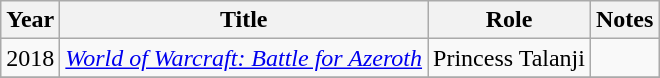<table class="wikitable sortable">
<tr>
<th>Year</th>
<th>Title</th>
<th>Role</th>
<th class="unsortable">Notes</th>
</tr>
<tr>
<td>2018</td>
<td><em><a href='#'>World of Warcraft: Battle for Azeroth</a></em></td>
<td>Princess Talanji</td>
<td></td>
</tr>
<tr>
</tr>
</table>
